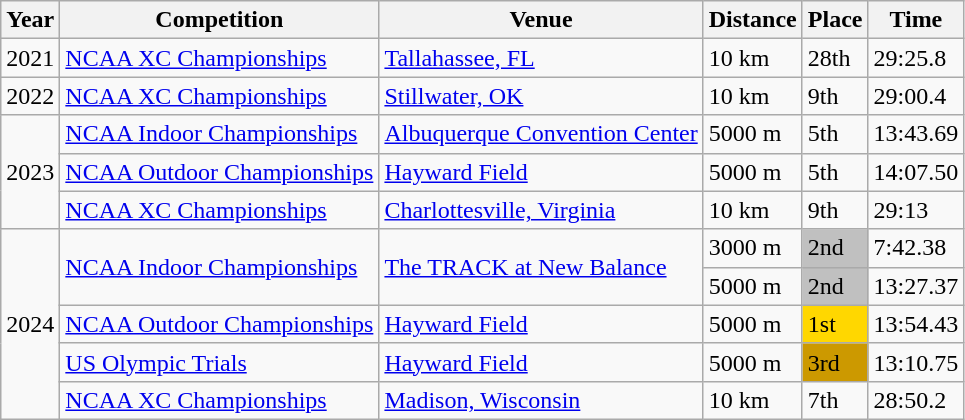<table class="wikitable">
<tr>
<th>Year</th>
<th>Competition</th>
<th>Venue</th>
<th>Distance</th>
<th>Place</th>
<th>Time</th>
</tr>
<tr>
<td>2021</td>
<td><a href='#'>NCAA XC Championships</a></td>
<td><a href='#'>Tallahassee, FL</a></td>
<td>10 km</td>
<td>28th</td>
<td>29:25.8</td>
</tr>
<tr>
<td>2022</td>
<td><a href='#'>NCAA XC Championships</a></td>
<td><a href='#'>Stillwater, OK</a></td>
<td>10 km</td>
<td>9th</td>
<td>29:00.4</td>
</tr>
<tr>
<td rowspan="3">2023</td>
<td><a href='#'>NCAA Indoor Championships</a></td>
<td><a href='#'>Albuquerque Convention Center</a></td>
<td>5000 m</td>
<td>5th</td>
<td>13:43.69</td>
</tr>
<tr>
<td><a href='#'>NCAA Outdoor Championships</a></td>
<td><a href='#'>Hayward Field</a></td>
<td>5000 m</td>
<td>5th</td>
<td>14:07.50</td>
</tr>
<tr>
<td><a href='#'>NCAA XC Championships</a></td>
<td><a href='#'>Charlottesville, Virginia</a></td>
<td>10 km</td>
<td>9th</td>
<td>29:13</td>
</tr>
<tr>
<td rowspan="5">2024</td>
<td rowspan="2"><a href='#'>NCAA Indoor Championships</a></td>
<td rowspan="2"><a href='#'>The TRACK at New Balance</a></td>
<td>3000 m</td>
<td bgcolor="silver">2nd</td>
<td>7:42.38</td>
</tr>
<tr>
<td>5000 m</td>
<td bgcolor="silver">2nd</td>
<td>13:27.37</td>
</tr>
<tr>
<td><a href='#'>NCAA Outdoor Championships</a></td>
<td><a href='#'>Hayward Field</a></td>
<td>5000 m</td>
<td bgcolor="gold">1st</td>
<td>13:54.43</td>
</tr>
<tr>
<td><a href='#'>US Olympic Trials</a></td>
<td><a href='#'>Hayward Field</a></td>
<td>5000 m</td>
<td bgcolor="cc9900">3rd</td>
<td>13:10.75</td>
</tr>
<tr>
<td><a href='#'>NCAA XC Championships</a></td>
<td><a href='#'>Madison, Wisconsin</a></td>
<td>10 km</td>
<td>7th</td>
<td>28:50.2</td>
</tr>
</table>
